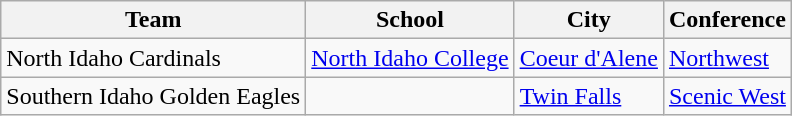<table class="sortable wikitable">
<tr>
<th>Team</th>
<th>School</th>
<th>City</th>
<th>Conference</th>
</tr>
<tr>
<td>North Idaho Cardinals</td>
<td><a href='#'>North Idaho College</a></td>
<td><a href='#'>Coeur d'Alene</a></td>
<td><a href='#'>Northwest</a></td>
</tr>
<tr>
<td>Southern Idaho Golden Eagles</td>
<td></td>
<td><a href='#'>Twin Falls</a></td>
<td><a href='#'>Scenic West</a></td>
</tr>
</table>
